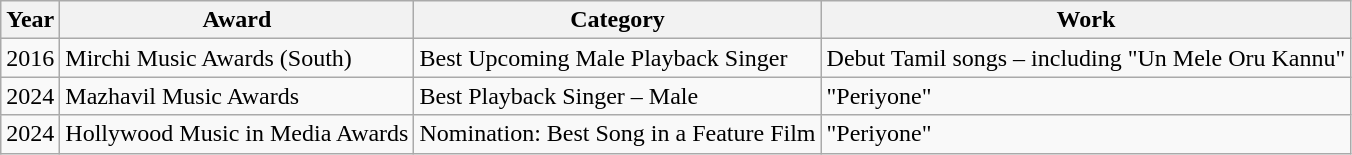<table class="wikitable">
<tr>
<th>Year</th>
<th>Award</th>
<th>Category</th>
<th>Work</th>
</tr>
<tr>
<td>2016</td>
<td>Mirchi Music Awards (South)</td>
<td>Best Upcoming Male Playback Singer</td>
<td>Debut Tamil songs – including "Un Mele Oru Kannu"</td>
</tr>
<tr>
<td>2024</td>
<td>Mazhavil Music Awards</td>
<td>Best Playback Singer – Male</td>
<td>"Periyone"</td>
</tr>
<tr>
<td>2024</td>
<td>Hollywood Music in Media Awards</td>
<td>Nomination: Best Song in a Feature Film</td>
<td>"Periyone"</td>
</tr>
</table>
